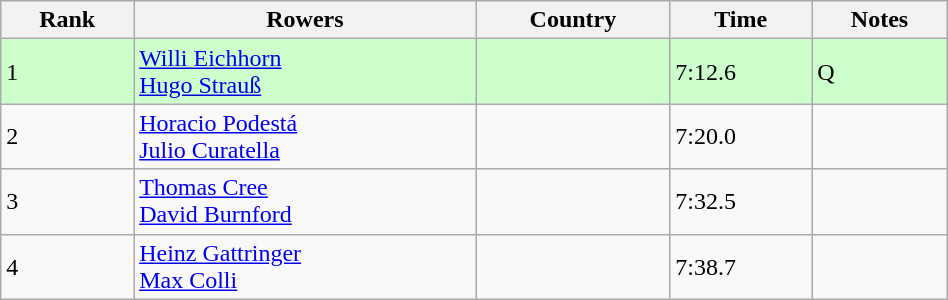<table class="wikitable" width=50%>
<tr>
<th>Rank</th>
<th>Rowers</th>
<th>Country</th>
<th>Time</th>
<th>Notes</th>
</tr>
<tr bgcolor=ccffcc>
<td>1</td>
<td><a href='#'>Willi Eichhorn</a><br><a href='#'>Hugo Strauß</a></td>
<td></td>
<td>7:12.6</td>
<td>Q</td>
</tr>
<tr>
<td>2</td>
<td><a href='#'>Horacio Podestá</a><br><a href='#'>Julio Curatella</a></td>
<td></td>
<td>7:20.0</td>
<td></td>
</tr>
<tr>
<td>3</td>
<td><a href='#'>Thomas Cree</a><br><a href='#'>David Burnford</a></td>
<td></td>
<td>7:32.5</td>
<td></td>
</tr>
<tr>
<td>4</td>
<td><a href='#'>Heinz Gattringer</a><br><a href='#'>Max Colli</a></td>
<td></td>
<td>7:38.7</td>
<td></td>
</tr>
</table>
